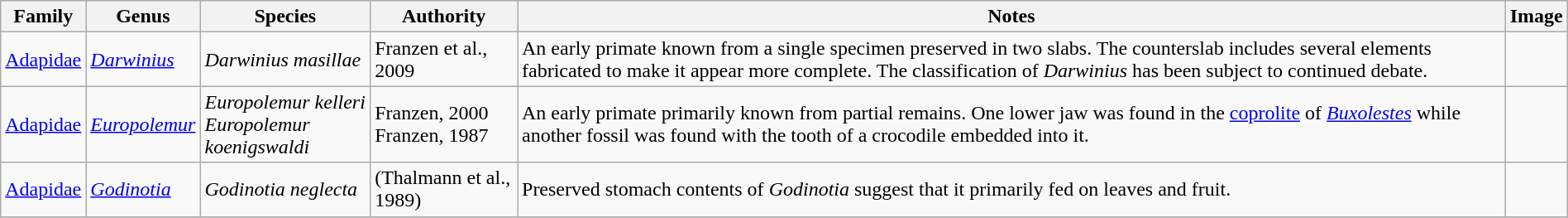<table class="wikitable" align="center" width="100%">
<tr>
<th>Family</th>
<th>Genus</th>
<th>Species</th>
<th>Authority</th>
<th>Notes</th>
<th>Image</th>
</tr>
<tr>
<td><a href='#'>Adapidae</a></td>
<td><em><a href='#'>Darwinius</a></em></td>
<td><em>Darwinius masillae</em></td>
<td>Franzen et al., 2009</td>
<td>An early primate known from a single specimen preserved in two slabs. The counterslab includes several elements fabricated to make it appear more complete. The classification of <em>Darwinius</em> has been subject to continued debate.</td>
<td></td>
</tr>
<tr>
<td><a href='#'>Adapidae</a></td>
<td><em><a href='#'>Europolemur</a></em></td>
<td><em>Europolemur kelleri</em><br><em>Europolemur koenigswaldi</em></td>
<td>Franzen, 2000<br>Franzen, 1987</td>
<td>An early primate primarily known from partial remains. One lower jaw was found in the <a href='#'>coprolite</a> of <em><a href='#'>Buxolestes</a></em> while another fossil was found with the tooth of a crocodile embedded into it.</td>
<td></td>
</tr>
<tr>
<td><a href='#'>Adapidae</a></td>
<td><em><a href='#'>Godinotia</a></em></td>
<td><em>Godinotia neglecta</em></td>
<td>(Thalmann et al., 1989)</td>
<td>Preserved stomach contents of <em>Godinotia</em> suggest that it primarily fed on leaves and fruit.</td>
<td></td>
</tr>
<tr>
</tr>
</table>
